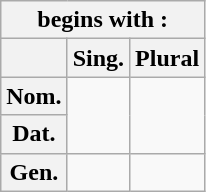<table class="wikitable">
<tr>
<th colspan="3">begins with :</th>
</tr>
<tr>
<th></th>
<th>Sing.</th>
<th>Plural</th>
</tr>
<tr>
<th>Nom.</th>
<td rowspan="2"></td>
<td rowspan="2"></td>
</tr>
<tr>
<th>Dat.</th>
</tr>
<tr>
<th>Gen.</th>
<td></td>
<td></td>
</tr>
</table>
